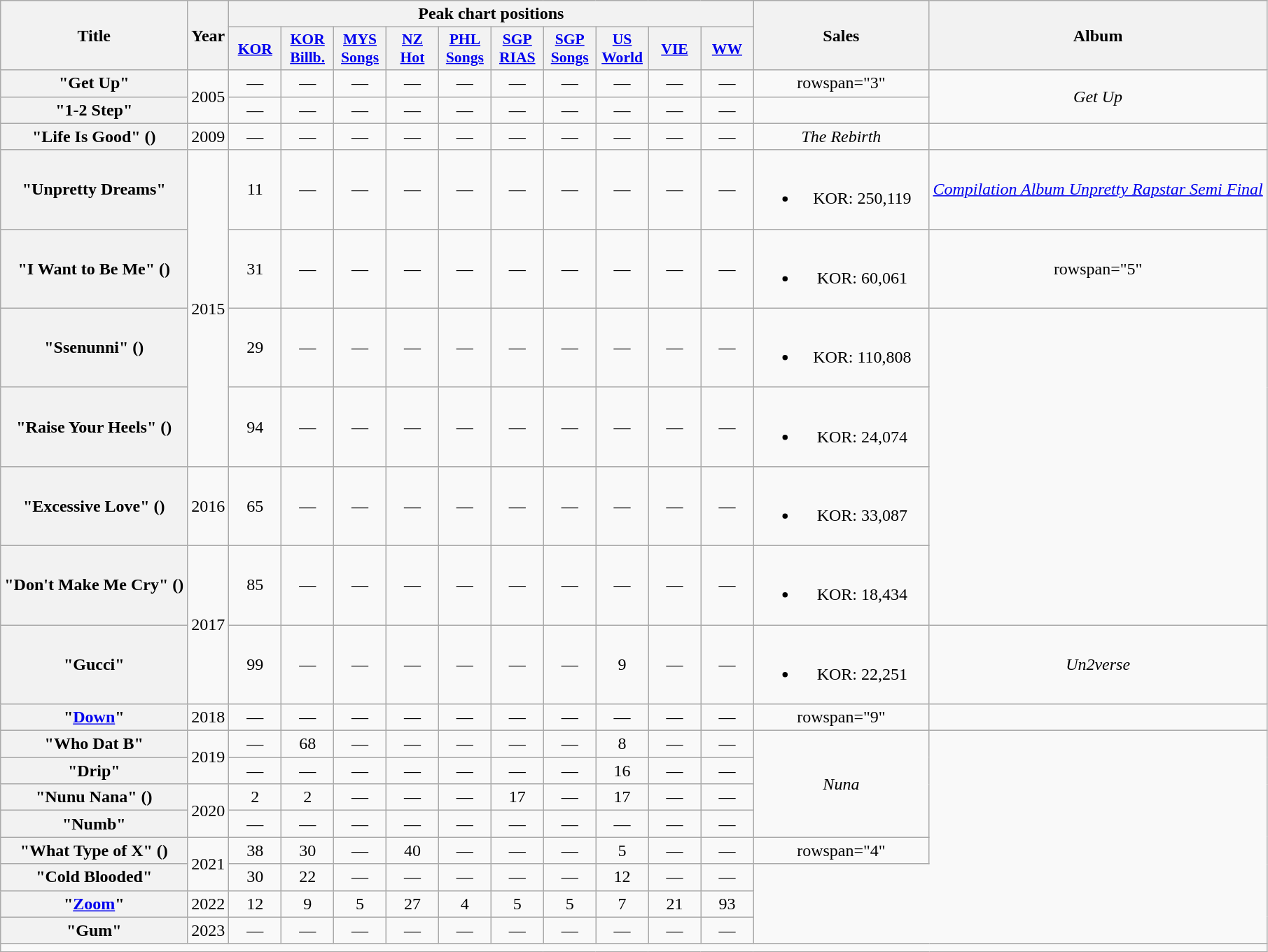<table class="wikitable plainrowheaders" style="text-align:center">
<tr>
<th scope="col" rowspan="2">Title</th>
<th scope="col" rowspan="2">Year</th>
<th scope="col" colspan="10">Peak chart positions</th>
<th scope="col" rowspan="2" style="width:10em;">Sales</th>
<th scope="col" rowspan="2">Album</th>
</tr>
<tr>
<th scope="col" style="width:3em;font-size:90%"><a href='#'>KOR</a><br></th>
<th scope="col" style="width:3em;font-size:90%"><a href='#'>KOR<br>Billb.</a><br></th>
<th scope="col" style="width:3em;font-size:90%"><a href='#'>MYS<br>Songs</a><br></th>
<th scope="col" style="width:3em;font-size:90%"><a href='#'>NZ<br>Hot</a><br></th>
<th scope="col" style="width:3em;font-size:90%"><a href='#'>PHL<br>Songs</a><br></th>
<th scope="col" style="width:3em;font-size:90%"><a href='#'>SGP<br>RIAS</a><br></th>
<th scope="col" style="width:3em;font-size:90%"><a href='#'>SGP<br>Songs</a><br></th>
<th scope="col" style="width:3em;font-size:90%"><a href='#'>US<br>World</a><br></th>
<th scope="col" style="width:3em;font-size:90%"><a href='#'>VIE</a><br></th>
<th scope="col" style="width:3em;font-size:90%"><a href='#'>WW</a><br></th>
</tr>
<tr>
<th scope="row">"Get Up"</th>
<td rowspan="2">2005</td>
<td>—</td>
<td>—</td>
<td>—</td>
<td>—</td>
<td>—</td>
<td>—</td>
<td>—</td>
<td>—</td>
<td>—</td>
<td>—</td>
<td>rowspan="3" </td>
<td rowspan="2"><em>Get Up</em></td>
</tr>
<tr>
<th scope="row">"1-2 Step"</th>
<td>—</td>
<td>—</td>
<td>—</td>
<td>—</td>
<td>—</td>
<td>—</td>
<td>—</td>
<td>—</td>
<td>—</td>
<td>—</td>
</tr>
<tr>
<th scope="row">"Life Is Good" ()</th>
<td>2009</td>
<td>—</td>
<td>—</td>
<td>—</td>
<td>—</td>
<td>—</td>
<td>—</td>
<td>—</td>
<td>—</td>
<td>—</td>
<td>—</td>
<td><em>The Rebirth</em></td>
</tr>
<tr>
<th scope="row">"Unpretty Dreams"</th>
<td rowspan="4">2015</td>
<td>11</td>
<td>—</td>
<td>—</td>
<td>—</td>
<td>—</td>
<td>—</td>
<td>—</td>
<td>—</td>
<td>—</td>
<td>—</td>
<td><br><ul><li>KOR: 250,119</li></ul></td>
<td><em><a href='#'>Compilation Album Unpretty Rapstar Semi Final</a></em></td>
</tr>
<tr>
<th scope="row">"I Want to Be Me" ()</th>
<td>31</td>
<td>—</td>
<td>—</td>
<td>—</td>
<td>—</td>
<td>—</td>
<td>—</td>
<td>—</td>
<td>—</td>
<td>—</td>
<td><br><ul><li>KOR: 60,061</li></ul></td>
<td>rowspan="5" </td>
</tr>
<tr>
<th scope="row">"Ssenunni" ()</th>
<td>29</td>
<td>—</td>
<td>—</td>
<td>—</td>
<td>—</td>
<td>—</td>
<td>—</td>
<td>—</td>
<td>—</td>
<td>—</td>
<td><br><ul><li>KOR: 110,808</li></ul></td>
</tr>
<tr>
<th scope="row">"Raise Your Heels" () </th>
<td>94</td>
<td>—</td>
<td>—</td>
<td>—</td>
<td>—</td>
<td>—</td>
<td>—</td>
<td>—</td>
<td>—</td>
<td>—</td>
<td><br><ul><li>KOR: 24,074</li></ul></td>
</tr>
<tr>
<th scope="row">"Excessive Love" ()</th>
<td>2016</td>
<td>65</td>
<td>—</td>
<td>—</td>
<td>—</td>
<td>—</td>
<td>—</td>
<td>—</td>
<td>—</td>
<td>—</td>
<td>—</td>
<td><br><ul><li>KOR: 33,087</li></ul></td>
</tr>
<tr>
<th scope="row">"Don't Make Me Cry" ()</th>
<td rowspan="2">2017</td>
<td>85</td>
<td>—</td>
<td>—</td>
<td>—</td>
<td>—</td>
<td>—</td>
<td>—</td>
<td>—</td>
<td>—</td>
<td>—</td>
<td><br><ul><li>KOR: 18,434</li></ul></td>
</tr>
<tr>
<th scope="row">"Gucci"</th>
<td>99</td>
<td>—</td>
<td>—</td>
<td>—</td>
<td>—</td>
<td>—</td>
<td>—</td>
<td>9</td>
<td>—</td>
<td>—</td>
<td><br><ul><li>KOR: 22,251</li></ul></td>
<td><em>Un2verse</em></td>
</tr>
<tr>
<th scope="row">"<a href='#'>Down</a>"</th>
<td>2018</td>
<td>—</td>
<td>—</td>
<td>—</td>
<td>—</td>
<td>—</td>
<td>—</td>
<td>—</td>
<td>—</td>
<td>—</td>
<td>—</td>
<td>rowspan="9" </td>
<td></td>
</tr>
<tr>
<th scope="row">"Who Dat B"</th>
<td rowspan="2">2019</td>
<td>—</td>
<td>68</td>
<td>—</td>
<td>—</td>
<td>—</td>
<td>—</td>
<td>—</td>
<td>8</td>
<td>—</td>
<td>—</td>
<td rowspan="4"><em>Nuna</em></td>
</tr>
<tr>
<th scope="row">"Drip" </th>
<td>—</td>
<td>—</td>
<td>—</td>
<td>—</td>
<td>—</td>
<td>—</td>
<td>—</td>
<td>16</td>
<td>—</td>
<td>—</td>
</tr>
<tr>
<th scope="row">"Nunu Nana" ()</th>
<td rowspan="2">2020</td>
<td>2</td>
<td>2</td>
<td>—</td>
<td>—</td>
<td>—</td>
<td>17</td>
<td>—</td>
<td>17</td>
<td>—</td>
<td>—</td>
</tr>
<tr>
<th scope="row">"Numb"</th>
<td>—</td>
<td>—</td>
<td>—</td>
<td>—</td>
<td>—</td>
<td>—</td>
<td>—</td>
<td>—</td>
<td>—</td>
<td>—</td>
</tr>
<tr>
<th scope="row">"What Type of X" ()</th>
<td rowspan="2">2021</td>
<td>38</td>
<td>30</td>
<td>—</td>
<td>40</td>
<td>—</td>
<td>—</td>
<td>—</td>
<td>5</td>
<td>—</td>
<td>—</td>
<td>rowspan="4" </td>
</tr>
<tr>
<th scope="row">"Cold Blooded"<br></th>
<td>30</td>
<td>22</td>
<td>—</td>
<td>—</td>
<td>—</td>
<td>—</td>
<td>—</td>
<td>12</td>
<td>—</td>
<td>—</td>
</tr>
<tr>
<th scope="row">"<a href='#'>Zoom</a>"</th>
<td>2022</td>
<td>12</td>
<td>9</td>
<td>5</td>
<td>27</td>
<td>4</td>
<td>5</td>
<td>5</td>
<td>7</td>
<td>21</td>
<td>93</td>
</tr>
<tr>
<th scope="row">"Gum"</th>
<td>2023</td>
<td>—</td>
<td>—</td>
<td>—</td>
<td>—</td>
<td>—</td>
<td>—</td>
<td>—</td>
<td>—</td>
<td>—</td>
<td>—</td>
</tr>
<tr>
<td colspan="14"></td>
</tr>
</table>
